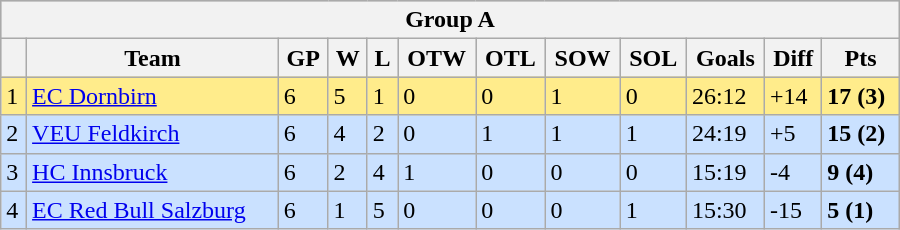<table class="wikitable" width="600px">
<tr style="background-color:#c0c0c0;">
<th colspan="12">Group A</th>
</tr>
<tr style="background-color:#c0c0c0;">
<th></th>
<th>Team</th>
<th>GP</th>
<th>W</th>
<th>L</th>
<th>OTW</th>
<th>OTL</th>
<th>SOW</th>
<th>SOL</th>
<th>Goals</th>
<th>Diff</th>
<th>Pts</th>
</tr>
<tr bgcolor="#FFEC8B">
<td>1</td>
<td><a href='#'>EC Dornbirn</a></td>
<td>6</td>
<td>5</td>
<td>1</td>
<td>0</td>
<td>0</td>
<td>1</td>
<td>0</td>
<td>26:12</td>
<td>+14</td>
<td><strong>17 (3)</strong></td>
</tr>
<tr bgcolor="#CAE1FF">
<td>2</td>
<td><a href='#'>VEU Feldkirch</a></td>
<td>6</td>
<td>4</td>
<td>2</td>
<td>0</td>
<td>1</td>
<td>1</td>
<td>1</td>
<td>24:19</td>
<td>+5</td>
<td><strong>15 (2)</strong></td>
</tr>
<tr bgcolor="#CAE1FF">
<td>3</td>
<td><a href='#'>HC Innsbruck</a></td>
<td>6</td>
<td>2</td>
<td>4</td>
<td>1</td>
<td>0</td>
<td>0</td>
<td>0</td>
<td>15:19</td>
<td>-4</td>
<td><strong>9 (4)</strong></td>
</tr>
<tr bgcolor="#CAE1FF">
<td>4</td>
<td><a href='#'>EC Red Bull Salzburg</a></td>
<td>6</td>
<td>1</td>
<td>5</td>
<td>0</td>
<td>0</td>
<td>0</td>
<td>1</td>
<td>15:30</td>
<td>-15</td>
<td><strong>5 (1)</strong></td>
</tr>
</table>
